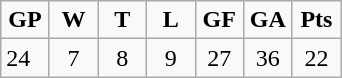<table border="2" class="wikitable">
<tr ---- align="center">
<td width="25"><strong>GP</strong></td>
<td width="25"><strong>W</strong></td>
<td width="25"><strong>T</strong></td>
<td width="25"><strong>L</strong></td>
<td width="25"><strong>GF</strong></td>
<td width="25"><strong>GA</strong></td>
<td width="25"><strong>Pts</strong></td>
</tr>
<tr ---- align="center">
<td align="left">24</td>
<td>7</td>
<td>8</td>
<td>9</td>
<td>27</td>
<td>36</td>
<td>22</td>
</tr>
</table>
